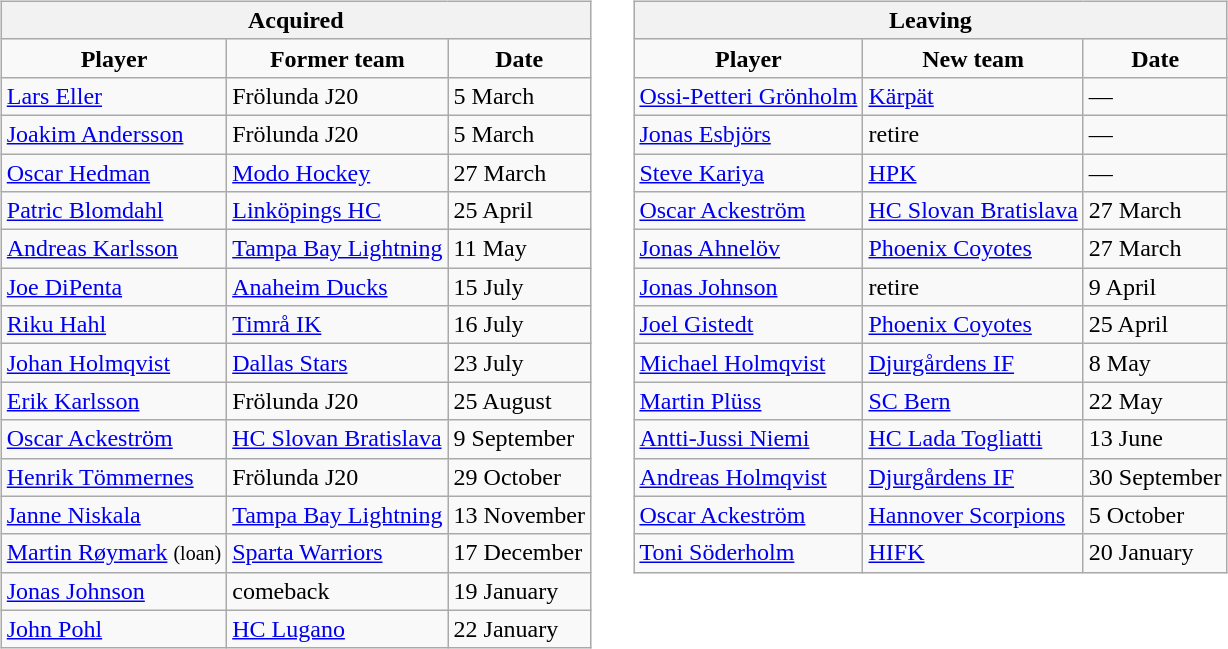<table cellspacing="10">
<tr>
<td valign="top"><br><table class="wikitable">
<tr>
<th colspan="3">Acquired</th>
</tr>
<tr align="center">
<td><strong>Player</strong></td>
<td><strong>Former team</strong></td>
<td><strong>Date</strong></td>
</tr>
<tr>
<td><a href='#'>Lars Eller</a></td>
<td>Frölunda J20</td>
<td>5 March</td>
</tr>
<tr>
<td><a href='#'>Joakim Andersson</a></td>
<td>Frölunda J20</td>
<td>5 March</td>
</tr>
<tr>
<td><a href='#'>Oscar Hedman</a></td>
<td><a href='#'>Modo Hockey</a></td>
<td>27 March</td>
</tr>
<tr>
<td><a href='#'>Patric Blomdahl</a></td>
<td><a href='#'>Linköpings HC</a></td>
<td>25 April</td>
</tr>
<tr>
<td><a href='#'>Andreas Karlsson</a></td>
<td><a href='#'>Tampa Bay Lightning</a></td>
<td>11 May</td>
</tr>
<tr>
<td><a href='#'>Joe DiPenta</a></td>
<td><a href='#'>Anaheim Ducks</a></td>
<td>15 July</td>
</tr>
<tr>
<td><a href='#'>Riku Hahl</a></td>
<td><a href='#'>Timrå IK</a></td>
<td>16 July</td>
</tr>
<tr>
<td><a href='#'>Johan Holmqvist</a></td>
<td><a href='#'>Dallas Stars</a></td>
<td>23 July</td>
</tr>
<tr>
<td><a href='#'>Erik Karlsson</a></td>
<td>Frölunda J20</td>
<td>25 August</td>
</tr>
<tr>
<td><a href='#'>Oscar Ackeström</a></td>
<td><a href='#'>HC Slovan Bratislava</a></td>
<td>9 September</td>
</tr>
<tr>
<td><a href='#'>Henrik Tömmernes</a></td>
<td>Frölunda J20</td>
<td>29 October</td>
</tr>
<tr>
<td><a href='#'>Janne Niskala</a></td>
<td><a href='#'>Tampa Bay Lightning</a></td>
<td>13 November</td>
</tr>
<tr>
<td><a href='#'>Martin Røymark</a> <small>(loan)</small></td>
<td><a href='#'>Sparta Warriors</a></td>
<td>17 December</td>
</tr>
<tr>
<td><a href='#'>Jonas Johnson</a></td>
<td>comeback</td>
<td>19 January</td>
</tr>
<tr>
<td><a href='#'>John Pohl</a></td>
<td><a href='#'>HC Lugano</a></td>
<td>22 January</td>
</tr>
</table>
</td>
<td valign="top"><br><table class="wikitable">
<tr>
<th colspan="3">Leaving</th>
</tr>
<tr align="center">
<td><strong>Player</strong></td>
<td><strong>New team</strong></td>
<td><strong>Date</strong></td>
</tr>
<tr>
<td><a href='#'>Ossi-Petteri Grönholm</a></td>
<td><a href='#'>Kärpät</a></td>
<td>—</td>
</tr>
<tr>
<td><a href='#'>Jonas Esbjörs</a></td>
<td>retire</td>
<td>—</td>
</tr>
<tr>
<td><a href='#'>Steve Kariya</a></td>
<td><a href='#'>HPK</a></td>
<td>—</td>
</tr>
<tr>
<td><a href='#'>Oscar Ackeström</a></td>
<td><a href='#'>HC Slovan Bratislava</a></td>
<td>27 March</td>
</tr>
<tr>
<td><a href='#'>Jonas Ahnelöv</a></td>
<td><a href='#'>Phoenix Coyotes</a></td>
<td>27 March</td>
</tr>
<tr>
<td><a href='#'>Jonas Johnson</a></td>
<td>retire</td>
<td>9 April</td>
</tr>
<tr>
<td><a href='#'>Joel Gistedt</a></td>
<td><a href='#'>Phoenix Coyotes</a></td>
<td>25 April</td>
</tr>
<tr>
<td><a href='#'>Michael Holmqvist</a></td>
<td><a href='#'>Djurgårdens IF</a></td>
<td>8 May</td>
</tr>
<tr>
<td><a href='#'>Martin Plüss</a></td>
<td><a href='#'>SC Bern</a></td>
<td>22 May</td>
</tr>
<tr>
<td><a href='#'>Antti-Jussi Niemi</a></td>
<td><a href='#'>HC Lada Togliatti</a></td>
<td>13 June</td>
</tr>
<tr>
<td><a href='#'>Andreas Holmqvist</a></td>
<td><a href='#'>Djurgårdens IF</a></td>
<td>30 September</td>
</tr>
<tr>
<td><a href='#'>Oscar Ackeström</a></td>
<td><a href='#'>Hannover Scorpions</a></td>
<td>5 October</td>
</tr>
<tr>
<td><a href='#'>Toni Söderholm</a></td>
<td><a href='#'>HIFK</a></td>
<td>20 January</td>
</tr>
</table>
</td>
</tr>
</table>
